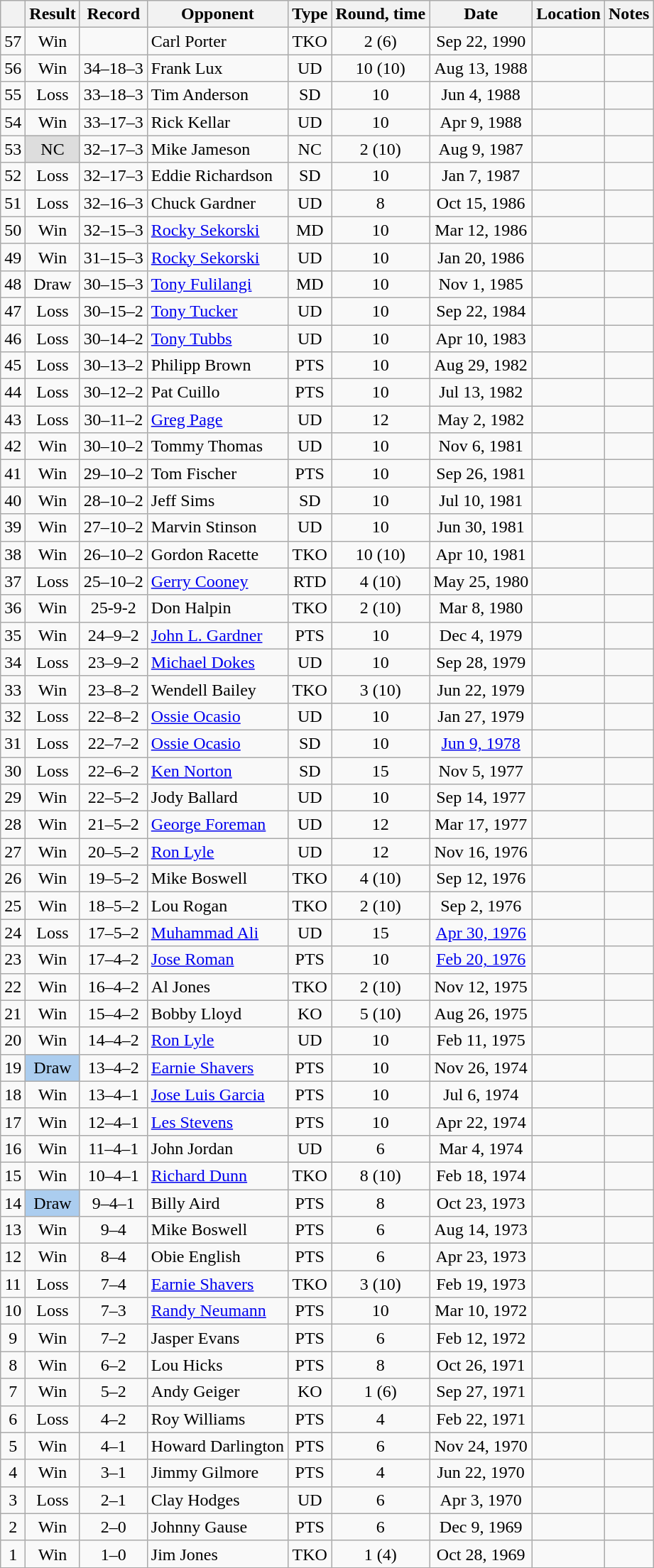<table class="wikitable" style="text-align:center;">
<tr>
<th></th>
<th>Result</th>
<th>Record</th>
<th>Opponent</th>
<th>Type</th>
<th>Round, time</th>
<th>Date</th>
<th>Location</th>
<th>Notes</th>
</tr>
<tr>
<td>57</td>
<td>Win</td>
<td></td>
<td align=left>Carl Porter</td>
<td>TKO</td>
<td>2 (6)</td>
<td>Sep 22, 1990</td>
<td align=left></td>
<td></td>
</tr>
<tr>
<td>56</td>
<td>Win</td>
<td>34–18–3 </td>
<td align=left>Frank Lux</td>
<td>UD</td>
<td>10 (10)</td>
<td>Aug 13, 1988</td>
<td align=left></td>
<td></td>
</tr>
<tr>
<td>55</td>
<td>Loss</td>
<td>33–18–3 </td>
<td align=left>Tim Anderson</td>
<td>SD</td>
<td>10</td>
<td>Jun 4, 1988</td>
<td align=left></td>
<td></td>
</tr>
<tr>
<td>54</td>
<td>Win</td>
<td>33–17–3 </td>
<td align=left>Rick Kellar</td>
<td>UD</td>
<td>10</td>
<td>Apr 9, 1988</td>
<td align=left></td>
<td></td>
</tr>
<tr>
<td>53</td>
<td style="background:#ddd;">NC</td>
<td>32–17–3 </td>
<td align=left>Mike Jameson</td>
<td>NC</td>
<td>2 (10)</td>
<td>Aug 9, 1987</td>
<td align=left></td>
<td align=left></td>
</tr>
<tr>
<td>52</td>
<td>Loss</td>
<td>32–17–3</td>
<td align=left>Eddie Richardson</td>
<td>SD</td>
<td>10</td>
<td>Jan 7, 1987</td>
<td align=left></td>
<td></td>
</tr>
<tr>
<td>51</td>
<td>Loss</td>
<td>32–16–3</td>
<td align=left>Chuck Gardner</td>
<td>UD</td>
<td>8</td>
<td>Oct 15, 1986</td>
<td align=left></td>
<td></td>
</tr>
<tr>
<td>50</td>
<td>Win</td>
<td>32–15–3</td>
<td align=left><a href='#'>Rocky Sekorski</a></td>
<td>MD</td>
<td>10</td>
<td>Mar 12, 1986</td>
<td align=left></td>
<td></td>
</tr>
<tr>
<td>49</td>
<td>Win</td>
<td>31–15–3</td>
<td align=left><a href='#'>Rocky Sekorski</a></td>
<td>UD</td>
<td>10</td>
<td>Jan 20, 1986</td>
<td align=left></td>
<td></td>
</tr>
<tr>
<td>48</td>
<td>Draw</td>
<td>30–15–3</td>
<td align=left><a href='#'>Tony Fulilangi</a></td>
<td>MD</td>
<td>10</td>
<td>Nov 1, 1985</td>
<td align=left></td>
<td></td>
</tr>
<tr>
<td>47</td>
<td>Loss</td>
<td>30–15–2</td>
<td align=left><a href='#'>Tony Tucker</a></td>
<td>UD</td>
<td>10</td>
<td>Sep 22, 1984</td>
<td align=left></td>
<td></td>
</tr>
<tr>
<td>46</td>
<td>Loss</td>
<td>30–14–2</td>
<td align=left><a href='#'>Tony Tubbs</a></td>
<td>UD</td>
<td>10</td>
<td>Apr 10, 1983</td>
<td align=left></td>
<td></td>
</tr>
<tr>
<td>45</td>
<td>Loss</td>
<td>30–13–2</td>
<td align=left>Philipp Brown</td>
<td>PTS</td>
<td>10</td>
<td>Aug 29, 1982</td>
<td align=left></td>
<td></td>
</tr>
<tr>
<td>44</td>
<td>Loss</td>
<td>30–12–2</td>
<td align=left>Pat Cuillo</td>
<td>PTS</td>
<td>10</td>
<td>Jul 13, 1982</td>
<td align=left></td>
<td></td>
</tr>
<tr>
<td>43</td>
<td>Loss</td>
<td>30–11–2</td>
<td align=left><a href='#'>Greg Page</a></td>
<td>UD</td>
<td>12</td>
<td>May 2, 1982</td>
<td align=left></td>
<td align=left></td>
</tr>
<tr>
<td>42</td>
<td>Win</td>
<td>30–10–2</td>
<td align=left>Tommy Thomas</td>
<td>UD</td>
<td>10</td>
<td>Nov 6, 1981</td>
<td align=left></td>
<td></td>
</tr>
<tr>
<td>41</td>
<td>Win</td>
<td>29–10–2</td>
<td align=left>Tom Fischer</td>
<td>PTS</td>
<td>10</td>
<td>Sep 26, 1981</td>
<td align=left></td>
<td></td>
</tr>
<tr>
<td>40</td>
<td>Win</td>
<td>28–10–2</td>
<td align=left>Jeff Sims</td>
<td>SD</td>
<td>10</td>
<td>Jul 10, 1981</td>
<td align=left></td>
<td></td>
</tr>
<tr>
<td>39</td>
<td>Win</td>
<td>27–10–2</td>
<td align=left>Marvin Stinson</td>
<td>UD</td>
<td>10</td>
<td>Jun 30, 1981</td>
<td align=left></td>
<td></td>
</tr>
<tr>
<td>38</td>
<td>Win</td>
<td>26–10–2</td>
<td align=left>Gordon Racette</td>
<td>TKO</td>
<td>10 (10)</td>
<td>Apr 10, 1981</td>
<td align=left></td>
<td></td>
</tr>
<tr>
<td>37</td>
<td>Loss</td>
<td>25–10–2</td>
<td align=left><a href='#'>Gerry Cooney</a></td>
<td>RTD</td>
<td>4 (10)</td>
<td>May 25, 1980</td>
<td align=left></td>
<td align=left></td>
</tr>
<tr>
<td>36</td>
<td>Win</td>
<td>25-9-2</td>
<td align=left>Don Halpin</td>
<td>TKO</td>
<td>2 (10)</td>
<td>Mar 8, 1980</td>
<td align=left></td>
<td></td>
</tr>
<tr>
<td>35</td>
<td>Win</td>
<td>24–9–2</td>
<td align=left><a href='#'>John L. Gardner</a></td>
<td>PTS</td>
<td>10</td>
<td>Dec 4, 1979</td>
<td align=left></td>
<td></td>
</tr>
<tr>
<td>34</td>
<td>Loss</td>
<td>23–9–2</td>
<td align=left><a href='#'>Michael Dokes</a></td>
<td>UD</td>
<td>10</td>
<td>Sep 28, 1979</td>
<td align=left></td>
<td></td>
</tr>
<tr>
<td>33</td>
<td>Win</td>
<td>23–8–2</td>
<td align=left>Wendell Bailey</td>
<td>TKO</td>
<td>3 (10)</td>
<td>Jun 22, 1979</td>
<td align=left></td>
<td></td>
</tr>
<tr>
<td>32</td>
<td>Loss</td>
<td>22–8–2</td>
<td align=left><a href='#'>Ossie Ocasio</a></td>
<td>UD</td>
<td>10</td>
<td>Jan 27, 1979</td>
<td align=left></td>
<td></td>
</tr>
<tr>
<td>31</td>
<td>Loss</td>
<td>22–7–2</td>
<td align=left><a href='#'>Ossie Ocasio</a></td>
<td>SD</td>
<td>10</td>
<td><a href='#'>Jun 9, 1978</a></td>
<td align=left></td>
<td></td>
</tr>
<tr>
<td>30</td>
<td>Loss</td>
<td>22–6–2</td>
<td align=left><a href='#'>Ken Norton</a></td>
<td>SD</td>
<td>15</td>
<td>Nov 5, 1977</td>
<td align=left></td>
<td></td>
</tr>
<tr>
<td>29</td>
<td>Win</td>
<td>22–5–2</td>
<td align=left>Jody Ballard</td>
<td>UD</td>
<td>10</td>
<td>Sep 14, 1977</td>
<td align=left></td>
<td></td>
</tr>
<tr>
<td>28</td>
<td>Win</td>
<td>21–5–2</td>
<td align=left><a href='#'>George Foreman</a></td>
<td>UD</td>
<td>12</td>
<td>Mar 17, 1977</td>
<td align=left></td>
<td></td>
</tr>
<tr>
<td>27</td>
<td>Win</td>
<td>20–5–2</td>
<td align=left><a href='#'>Ron Lyle</a></td>
<td>UD</td>
<td>12</td>
<td>Nov 16, 1976</td>
<td align=left></td>
<td></td>
</tr>
<tr>
<td>26</td>
<td>Win</td>
<td>19–5–2</td>
<td align=left>Mike Boswell</td>
<td>TKO</td>
<td>4 (10)</td>
<td>Sep 12, 1976</td>
<td align=left></td>
<td></td>
</tr>
<tr>
<td>25</td>
<td>Win</td>
<td>18–5–2</td>
<td align=left>Lou Rogan</td>
<td>TKO</td>
<td>2 (10)</td>
<td>Sep 2, 1976</td>
<td align=left></td>
<td></td>
</tr>
<tr>
<td>24</td>
<td>Loss</td>
<td>17–5–2</td>
<td align=left><a href='#'>Muhammad Ali</a></td>
<td>UD</td>
<td>15</td>
<td><a href='#'>Apr 30, 1976</a></td>
<td align=left></td>
<td align=left></td>
</tr>
<tr>
<td>23</td>
<td>Win</td>
<td>17–4–2</td>
<td align=left><a href='#'>Jose Roman</a></td>
<td>PTS</td>
<td>10</td>
<td><a href='#'>Feb 20, 1976</a></td>
<td align=left></td>
<td></td>
</tr>
<tr>
<td>22</td>
<td>Win</td>
<td>16–4–2</td>
<td align=left>Al Jones</td>
<td>TKO</td>
<td>2 (10)</td>
<td>Nov 12, 1975</td>
<td align=left></td>
<td></td>
</tr>
<tr>
<td>21</td>
<td>Win</td>
<td>15–4–2</td>
<td align=left>Bobby Lloyd</td>
<td>KO</td>
<td>5 (10)</td>
<td>Aug 26, 1975</td>
<td align=left></td>
<td></td>
</tr>
<tr>
<td>20</td>
<td>Win</td>
<td>14–4–2</td>
<td align=left><a href='#'>Ron Lyle</a></td>
<td>UD</td>
<td>10</td>
<td>Feb 11, 1975</td>
<td align=left></td>
<td></td>
</tr>
<tr>
<td>19</td>
<td style="background:#abcdef;">Draw</td>
<td>13–4–2</td>
<td align=left><a href='#'>Earnie Shavers</a></td>
<td>PTS</td>
<td>10</td>
<td>Nov 26, 1974</td>
<td align=left></td>
<td></td>
</tr>
<tr>
<td>18</td>
<td>Win</td>
<td>13–4–1</td>
<td align=left><a href='#'>Jose Luis Garcia</a></td>
<td>PTS</td>
<td>10</td>
<td>Jul 6, 1974</td>
<td align=left></td>
<td></td>
</tr>
<tr>
<td>17</td>
<td>Win</td>
<td>12–4–1</td>
<td align=left><a href='#'>Les Stevens</a></td>
<td>PTS</td>
<td>10</td>
<td>Apr 22, 1974</td>
<td align=left></td>
<td></td>
</tr>
<tr>
<td>16</td>
<td>Win</td>
<td>11–4–1</td>
<td align=left>John Jordan</td>
<td>UD</td>
<td>6</td>
<td>Mar 4, 1974</td>
<td align=left></td>
<td></td>
</tr>
<tr>
<td>15</td>
<td>Win</td>
<td>10–4–1</td>
<td align=left><a href='#'>Richard Dunn</a></td>
<td>TKO</td>
<td>8 (10)</td>
<td>Feb 18, 1974</td>
<td align=left></td>
<td></td>
</tr>
<tr>
<td>14</td>
<td style="background:#abcdef;">Draw</td>
<td>9–4–1</td>
<td align=left>Billy Aird</td>
<td>PTS</td>
<td>8</td>
<td>Oct 23, 1973</td>
<td align=left></td>
<td></td>
</tr>
<tr>
<td>13</td>
<td>Win</td>
<td>9–4</td>
<td align=left>Mike Boswell</td>
<td>PTS</td>
<td>6</td>
<td>Aug 14, 1973</td>
<td align=left></td>
<td></td>
</tr>
<tr>
<td>12</td>
<td>Win</td>
<td>8–4</td>
<td align=left>Obie English</td>
<td>PTS</td>
<td>6</td>
<td>Apr 23, 1973</td>
<td align=left></td>
<td></td>
</tr>
<tr>
<td>11</td>
<td>Loss</td>
<td>7–4</td>
<td align=left><a href='#'>Earnie Shavers</a></td>
<td>TKO</td>
<td>3 (10)</td>
<td>Feb 19, 1973</td>
<td align=left></td>
<td></td>
</tr>
<tr>
<td>10</td>
<td>Loss</td>
<td>7–3</td>
<td align=left><a href='#'>Randy Neumann</a></td>
<td>PTS</td>
<td>10</td>
<td>Mar 10, 1972</td>
<td align=left></td>
<td></td>
</tr>
<tr>
<td>9</td>
<td>Win</td>
<td>7–2</td>
<td align=left>Jasper Evans</td>
<td>PTS</td>
<td>6</td>
<td>Feb 12, 1972</td>
<td align=left></td>
<td></td>
</tr>
<tr>
<td>8</td>
<td>Win</td>
<td>6–2</td>
<td align=left>Lou Hicks</td>
<td>PTS</td>
<td>8</td>
<td>Oct 26, 1971</td>
<td align=left></td>
<td></td>
</tr>
<tr>
<td>7</td>
<td>Win</td>
<td>5–2</td>
<td align=left>Andy Geiger</td>
<td>KO</td>
<td>1 (6)</td>
<td>Sep 27, 1971</td>
<td align=left></td>
<td></td>
</tr>
<tr>
<td>6</td>
<td>Loss</td>
<td>4–2</td>
<td align=left>Roy Williams</td>
<td>PTS</td>
<td>4</td>
<td>Feb 22, 1971</td>
<td align=left></td>
<td></td>
</tr>
<tr>
<td>5</td>
<td>Win</td>
<td>4–1</td>
<td align=left>Howard Darlington</td>
<td>PTS</td>
<td>6</td>
<td>Nov 24, 1970</td>
<td align=left></td>
<td></td>
</tr>
<tr>
<td>4</td>
<td>Win</td>
<td>3–1</td>
<td align=left>Jimmy Gilmore</td>
<td>PTS</td>
<td>4</td>
<td>Jun 22, 1970</td>
<td align=left></td>
<td></td>
</tr>
<tr>
<td>3</td>
<td>Loss</td>
<td>2–1</td>
<td align=left>Clay Hodges</td>
<td>UD</td>
<td>6</td>
<td>Apr 3, 1970</td>
<td align=left></td>
<td></td>
</tr>
<tr>
<td>2</td>
<td>Win</td>
<td>2–0</td>
<td align=left>Johnny Gause</td>
<td>PTS</td>
<td>6</td>
<td>Dec 9, 1969</td>
<td align=left></td>
<td></td>
</tr>
<tr>
<td>1</td>
<td>Win</td>
<td>1–0</td>
<td align=left>Jim Jones</td>
<td>TKO</td>
<td>1 (4)</td>
<td>Oct 28, 1969</td>
<td align=left></td>
<td></td>
</tr>
<tr>
</tr>
</table>
